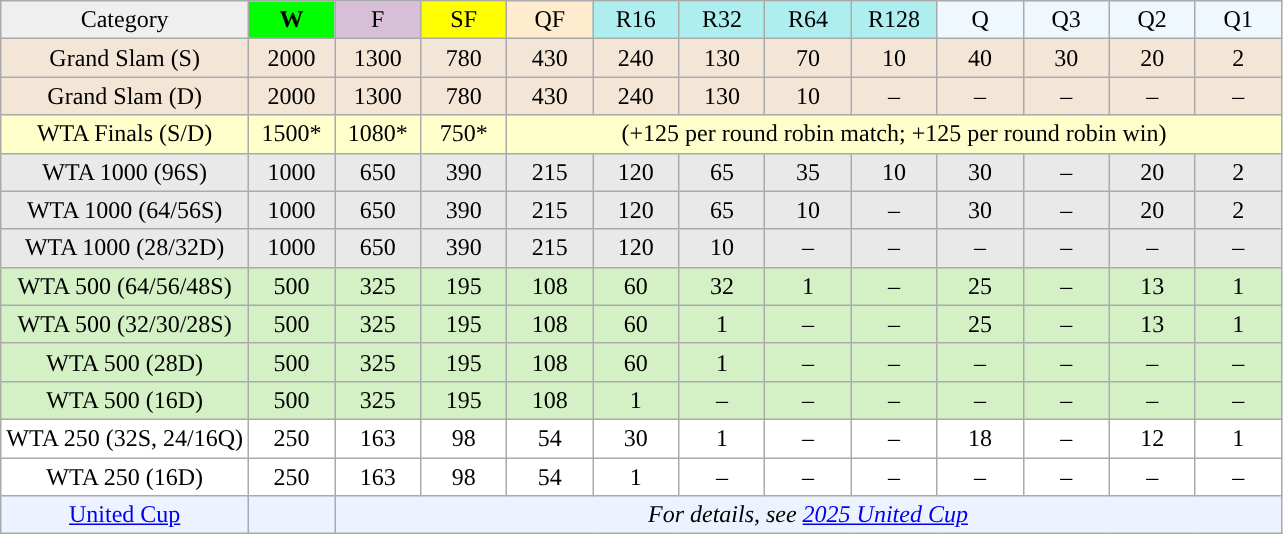<table class="wikitable" style=text-align:center>
<tr>
<td style="background:#efefef;">Category</td>
<td style="width:50px; background:lime;"><strong>W</strong></td>
<td style="width:50px; background:thistle;">F</td>
<td style="width:50px; background:#ff0;">SF</td>
<td style="width:50px; background:#ffebcd;">QF</td>
<td style="width:50px; background:#afeeee;">R16</td>
<td style="width:50px; background:#afeeee;">R32</td>
<td style="width:50px; background:#afeeee;">R64</td>
<td style="width:50px; background:#afeeee;">R128</td>
<td style="width:50px; background:#f0f8ff;">Q</td>
<td style="width:50px; background:#f0f8ff;">Q3</td>
<td style="width:50px; background:#f0f8ff;">Q2</td>
<td style="width:50px; background:#f0f8ff;">Q1</td>
</tr>
<tr style="background:#F3E6D7;">
<td>Grand Slam (S)</td>
<td>2000</td>
<td>1300</td>
<td>780</td>
<td>430</td>
<td>240</td>
<td>130</td>
<td>70</td>
<td>10</td>
<td>40</td>
<td>30</td>
<td>20</td>
<td>2</td>
</tr>
<tr style="background:#F3E6D7;">
<td>Grand Slam (D)</td>
<td>2000</td>
<td>1300</td>
<td>780</td>
<td>430</td>
<td>240</td>
<td>130</td>
<td>10</td>
<td>–</td>
<td>–</td>
<td>–</td>
<td>–</td>
<td>–</td>
</tr>
<tr style="background:#ffc;">
<td>WTA Finals (S/D)</td>
<td>1500*</td>
<td>1080*</td>
<td>750*</td>
<td colspan="9" style="text-align:center">(+125 per round robin match; +125 per round robin win)</td>
</tr>
<tr style="background:#e9e9e9;">
<td>WTA 1000 (96S)</td>
<td>1000</td>
<td>650</td>
<td>390</td>
<td>215</td>
<td>120</td>
<td>65</td>
<td>35</td>
<td>10</td>
<td>30</td>
<td>–</td>
<td>20</td>
<td>2</td>
</tr>
<tr style="background:#e9e9e9;">
<td>WTA 1000 (64/56S)</td>
<td>1000</td>
<td>650</td>
<td>390</td>
<td>215</td>
<td>120</td>
<td>65</td>
<td>10</td>
<td>–</td>
<td>30</td>
<td>–</td>
<td>20</td>
<td>2</td>
</tr>
<tr style="background:#e9e9e9;">
<td>WTA 1000 (28/32D)</td>
<td>1000</td>
<td>650</td>
<td>390</td>
<td>215</td>
<td>120</td>
<td>10</td>
<td>–</td>
<td>–</td>
<td>–</td>
<td>–</td>
<td>–</td>
<td>–</td>
</tr>
<tr style="background:#D4F1C5;">
<td>WTA 500 (64/56/48S)</td>
<td>500</td>
<td>325</td>
<td>195</td>
<td>108</td>
<td>60</td>
<td>32</td>
<td>1</td>
<td>–</td>
<td>25</td>
<td>–</td>
<td>13</td>
<td>1</td>
</tr>
<tr style="background:#D4F1C5;">
<td>WTA 500 (32/30/28S)</td>
<td>500</td>
<td>325</td>
<td>195</td>
<td>108</td>
<td>60</td>
<td>1</td>
<td>–</td>
<td>–</td>
<td>25</td>
<td>–</td>
<td>13</td>
<td>1</td>
</tr>
<tr style="background:#D4F1C5;">
<td>WTA 500 (28D)</td>
<td>500</td>
<td>325</td>
<td>195</td>
<td>108</td>
<td>60</td>
<td>1</td>
<td>–</td>
<td>–</td>
<td>–</td>
<td>–</td>
<td>–</td>
<td>–</td>
</tr>
<tr style="background:#D4F1C5;">
<td>WTA 500 (16D)</td>
<td>500</td>
<td>325</td>
<td>195</td>
<td>108</td>
<td>1</td>
<td>–</td>
<td>–</td>
<td>–</td>
<td>–</td>
<td>–</td>
<td>–</td>
<td>–</td>
</tr>
<tr style="background:#fff;">
<td>WTA 250 (32S, 24/16Q)</td>
<td>250</td>
<td>163</td>
<td>98</td>
<td>54</td>
<td>30</td>
<td>1</td>
<td>–</td>
<td>–</td>
<td>18</td>
<td>–</td>
<td>12</td>
<td>1</td>
</tr>
<tr style="background:#fff;">
<td>WTA 250 (16D)</td>
<td>250</td>
<td>163</td>
<td>98</td>
<td>54</td>
<td>1</td>
<td>–</td>
<td>–</td>
<td>–</td>
<td>–</td>
<td>–</td>
<td>–</td>
<td>–</td>
</tr>
<tr style="background:#ecf2ff;">
<td><a href='#'>United Cup</a></td>
<td></td>
<td colspan="11"><em>For details, see <a href='#'>2025 United Cup</a></em></td>
</tr>
</table>
